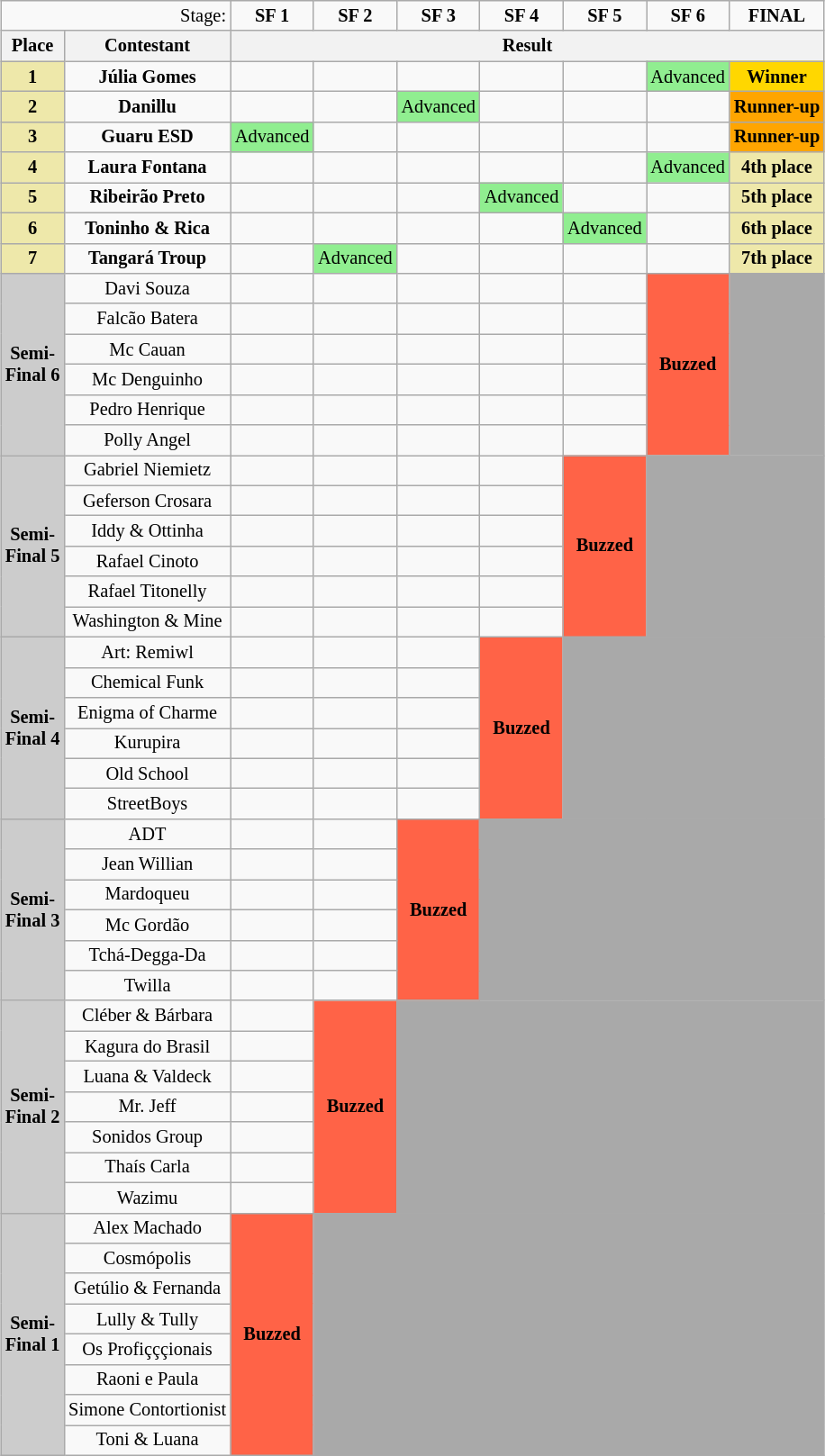<table class="wikitable" style="text-align:center; font-size:85%; margin:1em auto">
<tr>
<td align="right" colspan=2>Stage:</td>
<td><strong>SF 1</strong></td>
<td><strong>SF 2</strong></td>
<td><strong>SF 3</strong></td>
<td><strong>SF 4</strong></td>
<td><strong>SF 5</strong></td>
<td><strong>SF 6</strong></td>
<td><strong>FINAL</strong></td>
</tr>
<tr>
<th>Place</th>
<th>Contestant</th>
<th align="center" colspan=7>Result</th>
</tr>
<tr>
<td bgcolor="EEE8AA"><strong>1</strong></td>
<td><strong>Júlia Gomes</strong></td>
<td></td>
<td></td>
<td></td>
<td></td>
<td></td>
<td bgcolor="90EE90">Advanced</td>
<td bgcolor="FFD700"><strong>Winner</strong></td>
</tr>
<tr>
<td bgcolor="EEE8AA"><strong>2</strong></td>
<td><strong>Danillu</strong></td>
<td></td>
<td></td>
<td bgcolor="90EE90">Advanced</td>
<td></td>
<td></td>
<td></td>
<td bgcolor="FFA500"><strong>Runner-up</strong></td>
</tr>
<tr>
<td bgcolor="EEE8AA"><strong>3</strong></td>
<td><strong>Guaru ESD</strong></td>
<td bgcolor="90EE90">Advanced</td>
<td></td>
<td></td>
<td></td>
<td></td>
<td></td>
<td bgcolor="FFA500"><strong>Runner-up</strong></td>
</tr>
<tr>
<td bgcolor="EEE8AA"><strong>4</strong></td>
<td><strong>Laura Fontana</strong></td>
<td></td>
<td></td>
<td></td>
<td></td>
<td></td>
<td bgcolor="90EE90">Advanced</td>
<td bgcolor="EEE8AA"><strong>4th place</strong></td>
</tr>
<tr>
<td bgcolor="EEE8AA"><strong>5</strong></td>
<td><strong>Ribeirão Preto</strong></td>
<td></td>
<td></td>
<td></td>
<td bgcolor="90EE90">Advanced</td>
<td></td>
<td></td>
<td bgcolor="EEE8AA"><strong>5th place</strong></td>
</tr>
<tr>
<td bgcolor="EEE8AA"><strong>6</strong></td>
<td><strong>Toninho & Rica</strong></td>
<td></td>
<td></td>
<td></td>
<td></td>
<td bgcolor="90EE90">Advanced</td>
<td></td>
<td bgcolor="EEE8AA"><strong>6th place</strong></td>
</tr>
<tr>
<td bgcolor="EEE8AA"><strong>7</strong></td>
<td><strong>Tangará Troup</strong></td>
<td></td>
<td bgcolor="90EE90">Advanced</td>
<td></td>
<td></td>
<td></td>
<td></td>
<td bgcolor="EEE8AA"><strong>7th place</strong></td>
</tr>
<tr>
<td bgcolor="CCCCCC" rowspan=6><strong>Semi-<br>Final 6</strong></td>
<td>Davi Souza</td>
<td></td>
<td></td>
<td></td>
<td></td>
<td></td>
<td bgcolor="FF6347" rowspan=6><strong>Buzzed</strong></td>
<td bgcolor="A9A9A9" rowspan=6 colspan=1></td>
</tr>
<tr>
<td>Falcão Batera</td>
<td></td>
<td></td>
<td></td>
<td></td>
<td></td>
</tr>
<tr>
<td>Mc Cauan</td>
<td></td>
<td></td>
<td></td>
<td></td>
<td></td>
</tr>
<tr>
<td>Mc Denguinho</td>
<td></td>
<td></td>
<td></td>
<td></td>
<td></td>
</tr>
<tr>
<td>Pedro Henrique</td>
<td></td>
<td></td>
<td></td>
<td></td>
<td></td>
</tr>
<tr>
<td>Polly Angel</td>
<td></td>
<td></td>
<td></td>
<td></td>
<td></td>
</tr>
<tr>
<td bgcolor="CCCCCC" rowspan=6><strong>Semi-<br>Final 5</strong></td>
<td>Gabriel Niemietz</td>
<td></td>
<td></td>
<td></td>
<td></td>
<td bgcolor="FF6347" rowspan=6><strong>Buzzed</strong></td>
<td bgcolor="A9A9A9" rowspan=6 colspan=2></td>
</tr>
<tr>
<td>Geferson Crosara</td>
<td></td>
<td></td>
<td></td>
<td></td>
</tr>
<tr>
<td>Iddy & Ottinha</td>
<td></td>
<td></td>
<td></td>
<td></td>
</tr>
<tr>
<td>Rafael Cinoto</td>
<td></td>
<td></td>
<td></td>
<td></td>
</tr>
<tr>
<td>Rafael Titonelly</td>
<td></td>
<td></td>
<td></td>
<td></td>
</tr>
<tr>
<td>Washington & Mine</td>
<td></td>
<td></td>
<td></td>
<td></td>
</tr>
<tr>
<td bgcolor="CCCCCC" rowspan=6><strong>Semi-<br>Final 4</strong></td>
<td>Art: Remiwl</td>
<td></td>
<td></td>
<td></td>
<td bgcolor="FF6347" rowspan=6><strong>Buzzed</strong></td>
<td bgcolor="A9A9A9" rowspan=6 colspan=3></td>
</tr>
<tr>
<td>Chemical Funk</td>
<td></td>
<td></td>
<td></td>
</tr>
<tr>
<td>Enigma of Charme</td>
<td></td>
<td></td>
<td></td>
</tr>
<tr>
<td>Kurupira</td>
<td></td>
<td></td>
<td></td>
</tr>
<tr>
<td>Old School</td>
<td></td>
<td></td>
<td></td>
</tr>
<tr>
<td>StreetBoys</td>
<td></td>
<td></td>
<td></td>
</tr>
<tr>
<td bgcolor="CCCCCC" rowspan=6><strong>Semi-<br>Final 3</strong></td>
<td>ADT</td>
<td></td>
<td></td>
<td bgcolor="FF6347" rowspan=6><strong>Buzzed</strong></td>
<td bgcolor="A9A9A9" rowspan=6 colspan=4></td>
</tr>
<tr>
<td>Jean Willian</td>
<td></td>
<td></td>
</tr>
<tr>
<td>Mardoqueu</td>
<td></td>
<td></td>
</tr>
<tr>
<td>Mc Gordão</td>
<td></td>
<td></td>
</tr>
<tr>
<td>Tchá-Degga-Da</td>
<td></td>
<td></td>
</tr>
<tr>
<td>Twilla</td>
<td></td>
<td></td>
</tr>
<tr>
<td bgcolor="CCCCCC" rowspan=7><strong>Semi-<br>Final 2</strong></td>
<td>Cléber & Bárbara</td>
<td></td>
<td bgcolor="FF6347" rowspan=7><strong>Buzzed</strong></td>
<td bgcolor="A9A9A9" rowspan=7 colspan=5></td>
</tr>
<tr>
<td>Kagura do Brasil</td>
<td></td>
</tr>
<tr>
<td>Luana & Valdeck</td>
<td></td>
</tr>
<tr>
<td>Mr. Jeff</td>
<td></td>
</tr>
<tr>
<td>Sonidos Group</td>
<td></td>
</tr>
<tr>
<td>Thaís Carla</td>
<td></td>
</tr>
<tr>
<td>Wazimu</td>
<td></td>
</tr>
<tr>
<td bgcolor="CCCCCC" rowspan=8><strong>Semi-<br>Final 1</strong></td>
<td>Alex Machado</td>
<td bgcolor="FF6347" rowspan=8><strong>Buzzed</strong></td>
<td bgcolor="A9A9A9" rowspan=8 colspan=6></td>
</tr>
<tr>
<td>Cosmópolis</td>
</tr>
<tr>
<td>Getúlio & Fernanda</td>
</tr>
<tr>
<td>Lully & Tully</td>
</tr>
<tr>
<td>Os Profiçççionais</td>
</tr>
<tr>
<td>Raoni e Paula</td>
</tr>
<tr>
<td>Simone Contortionist</td>
</tr>
<tr>
<td>Toni & Luana</td>
</tr>
</table>
